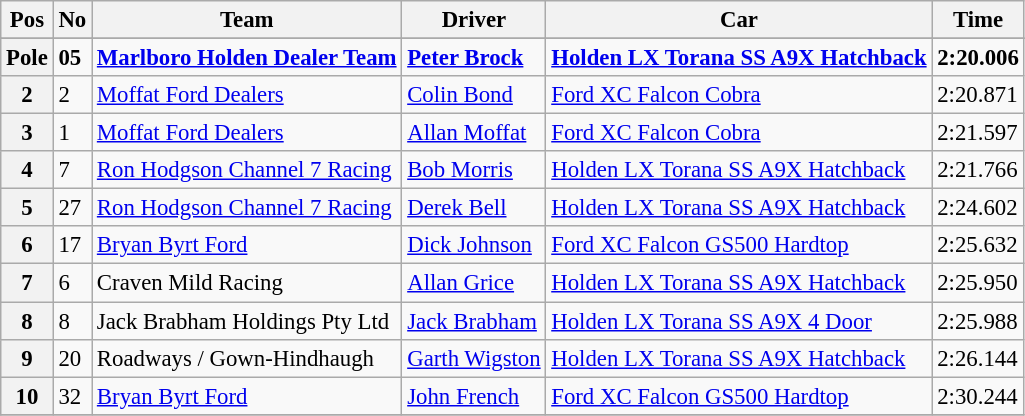<table class="wikitable" style="font-size: 95%;">
<tr>
<th>Pos</th>
<th>No</th>
<th>Team</th>
<th>Driver</th>
<th>Car</th>
<th>Time</th>
</tr>
<tr>
</tr>
<tr style="font-weight:bold">
<th>Pole</th>
<td>05</td>
<td><a href='#'>Marlboro Holden Dealer Team</a></td>
<td> <a href='#'>Peter Brock</a></td>
<td><a href='#'>Holden LX Torana SS A9X Hatchback</a></td>
<td>2:20.006</td>
</tr>
<tr>
<th>2</th>
<td>2</td>
<td><a href='#'>Moffat Ford Dealers</a></td>
<td> <a href='#'>Colin Bond</a></td>
<td><a href='#'>Ford XC Falcon Cobra</a></td>
<td>2:20.871</td>
</tr>
<tr>
<th>3</th>
<td>1</td>
<td><a href='#'>Moffat Ford Dealers</a></td>
<td> <a href='#'>Allan Moffat</a></td>
<td><a href='#'>Ford XC Falcon Cobra</a></td>
<td>2:21.597</td>
</tr>
<tr>
<th>4</th>
<td>7</td>
<td><a href='#'>Ron Hodgson Channel 7 Racing</a></td>
<td> <a href='#'>Bob Morris</a></td>
<td><a href='#'>Holden LX Torana SS A9X Hatchback</a></td>
<td>2:21.766</td>
</tr>
<tr>
<th>5</th>
<td>27</td>
<td><a href='#'>Ron Hodgson Channel 7 Racing</a></td>
<td> <a href='#'>Derek Bell</a></td>
<td><a href='#'>Holden LX Torana SS A9X Hatchback</a></td>
<td>2:24.602</td>
</tr>
<tr>
<th>6</th>
<td>17</td>
<td><a href='#'>Bryan Byrt Ford</a></td>
<td> <a href='#'>Dick Johnson</a></td>
<td><a href='#'>Ford XC Falcon GS500 Hardtop</a></td>
<td>2:25.632</td>
</tr>
<tr>
<th>7</th>
<td>6</td>
<td>Craven Mild Racing</td>
<td> <a href='#'>Allan Grice</a></td>
<td><a href='#'>Holden LX Torana SS A9X Hatchback</a></td>
<td>2:25.950</td>
</tr>
<tr>
<th>8</th>
<td>8</td>
<td>Jack Brabham Holdings Pty Ltd</td>
<td> <a href='#'>Jack Brabham</a></td>
<td><a href='#'>Holden LX Torana SS A9X 4 Door</a></td>
<td>2:25.988</td>
</tr>
<tr>
<th>9</th>
<td>20</td>
<td>Roadways / Gown-Hindhaugh</td>
<td> <a href='#'>Garth Wigston</a></td>
<td><a href='#'>Holden LX Torana SS A9X Hatchback</a></td>
<td>2:26.144</td>
</tr>
<tr>
<th>10</th>
<td>32</td>
<td><a href='#'>Bryan Byrt Ford</a></td>
<td> <a href='#'>John French</a></td>
<td><a href='#'>Ford XC Falcon GS500 Hardtop</a></td>
<td>2:30.244</td>
</tr>
<tr>
</tr>
</table>
